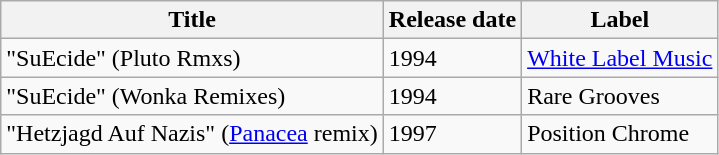<table class="wikitable">
<tr>
<th>Title</th>
<th>Release date</th>
<th>Label</th>
</tr>
<tr>
<td style="vertical-align:top;">"SuEcide" (Pluto Rmxs)</td>
<td style="vertical-align:top;">1994</td>
<td style="vertical-align:top;"><a href='#'>White Label Music</a></td>
</tr>
<tr>
<td style="vertical-align:top;">"SuEcide" (Wonka Remixes)</td>
<td style="vertical-align:top;">1994</td>
<td style="vertical-align:top;">Rare Grooves</td>
</tr>
<tr>
<td style="vertical-align:top;">"Hetzjagd Auf Nazis" (<a href='#'>Panacea</a> remix)</td>
<td style="vertical-align:top;">1997</td>
<td style="vertical-align:top;">Position Chrome</td>
</tr>
</table>
